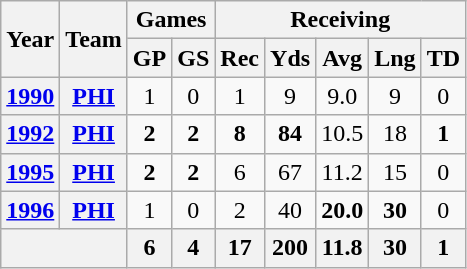<table class="wikitable" style="text-align:center">
<tr>
<th rowspan="2">Year</th>
<th rowspan="2">Team</th>
<th colspan="2">Games</th>
<th colspan="5">Receiving</th>
</tr>
<tr>
<th>GP</th>
<th>GS</th>
<th>Rec</th>
<th>Yds</th>
<th>Avg</th>
<th>Lng</th>
<th>TD</th>
</tr>
<tr>
<th><a href='#'>1990</a></th>
<th><a href='#'>PHI</a></th>
<td>1</td>
<td>0</td>
<td>1</td>
<td>9</td>
<td>9.0</td>
<td>9</td>
<td>0</td>
</tr>
<tr>
<th><a href='#'>1992</a></th>
<th><a href='#'>PHI</a></th>
<td><strong>2</strong></td>
<td><strong>2</strong></td>
<td><strong>8</strong></td>
<td><strong>84</strong></td>
<td>10.5</td>
<td>18</td>
<td><strong>1</strong></td>
</tr>
<tr>
<th><a href='#'>1995</a></th>
<th><a href='#'>PHI</a></th>
<td><strong>2</strong></td>
<td><strong>2</strong></td>
<td>6</td>
<td>67</td>
<td>11.2</td>
<td>15</td>
<td>0</td>
</tr>
<tr>
<th><a href='#'>1996</a></th>
<th><a href='#'>PHI</a></th>
<td>1</td>
<td>0</td>
<td>2</td>
<td>40</td>
<td><strong>20.0</strong></td>
<td><strong>30</strong></td>
<td>0</td>
</tr>
<tr>
<th colspan="2"></th>
<th>6</th>
<th>4</th>
<th>17</th>
<th>200</th>
<th>11.8</th>
<th>30</th>
<th>1</th>
</tr>
</table>
